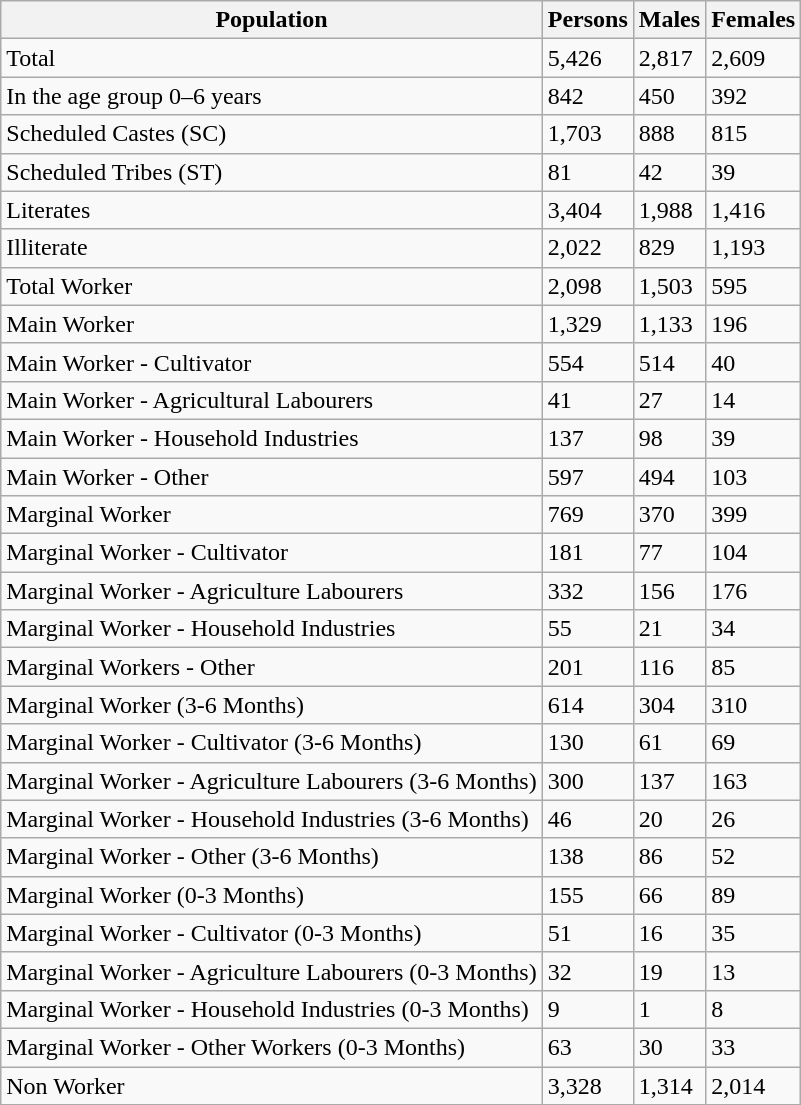<table class="wikitable">
<tr>
<th>Population</th>
<th>Persons</th>
<th>Males</th>
<th>Females</th>
</tr>
<tr>
<td>Total</td>
<td>5,426</td>
<td>2,817</td>
<td>2,609</td>
</tr>
<tr>
<td>In the age group 0–6 years</td>
<td>842</td>
<td>450</td>
<td>392</td>
</tr>
<tr>
<td>Scheduled Castes (SC)</td>
<td>1,703</td>
<td>888</td>
<td>815</td>
</tr>
<tr>
<td>Scheduled Tribes (ST)</td>
<td>81</td>
<td>42</td>
<td>39</td>
</tr>
<tr>
<td>Literates</td>
<td>3,404</td>
<td>1,988</td>
<td>1,416</td>
</tr>
<tr>
<td>Illiterate</td>
<td>2,022</td>
<td>829</td>
<td>1,193</td>
</tr>
<tr>
<td>Total Worker</td>
<td>2,098</td>
<td>1,503</td>
<td>595</td>
</tr>
<tr>
<td>Main Worker</td>
<td>1,329</td>
<td>1,133</td>
<td>196</td>
</tr>
<tr>
<td>Main Worker - Cultivator</td>
<td>554</td>
<td>514</td>
<td>40</td>
</tr>
<tr>
<td>Main Worker - Agricultural Labourers</td>
<td>41</td>
<td>27</td>
<td>14</td>
</tr>
<tr>
<td>Main Worker - Household Industries</td>
<td>137</td>
<td>98</td>
<td>39</td>
</tr>
<tr>
<td>Main Worker - Other</td>
<td>597</td>
<td>494</td>
<td>103</td>
</tr>
<tr>
<td>Marginal Worker</td>
<td>769</td>
<td>370</td>
<td>399</td>
</tr>
<tr>
<td>Marginal Worker - Cultivator</td>
<td>181</td>
<td>77</td>
<td>104</td>
</tr>
<tr>
<td>Marginal Worker - Agriculture Labourers</td>
<td>332</td>
<td>156</td>
<td>176</td>
</tr>
<tr>
<td>Marginal Worker - Household Industries</td>
<td>55</td>
<td>21</td>
<td>34</td>
</tr>
<tr>
<td>Marginal Workers - Other</td>
<td>201</td>
<td>116</td>
<td>85</td>
</tr>
<tr>
<td>Marginal Worker (3-6 Months)</td>
<td>614</td>
<td>304</td>
<td>310</td>
</tr>
<tr>
<td>Marginal Worker - Cultivator (3-6 Months)</td>
<td>130</td>
<td>61</td>
<td>69</td>
</tr>
<tr>
<td>Marginal Worker - Agriculture Labourers (3-6 Months)</td>
<td>300</td>
<td>137</td>
<td>163</td>
</tr>
<tr>
<td>Marginal Worker - Household Industries (3-6 Months)</td>
<td>46</td>
<td>20</td>
<td>26</td>
</tr>
<tr>
<td>Marginal Worker - Other (3-6 Months)</td>
<td>138</td>
<td>86</td>
<td>52</td>
</tr>
<tr>
<td>Marginal Worker (0-3 Months)</td>
<td>155</td>
<td>66</td>
<td>89</td>
</tr>
<tr>
<td>Marginal Worker - Cultivator (0-3 Months)</td>
<td>51</td>
<td>16</td>
<td>35</td>
</tr>
<tr>
<td>Marginal Worker - Agriculture Labourers (0-3 Months)</td>
<td>32</td>
<td>19</td>
<td>13</td>
</tr>
<tr>
<td>Marginal Worker - Household Industries (0-3 Months)</td>
<td>9</td>
<td>1</td>
<td>8</td>
</tr>
<tr>
<td>Marginal Worker - Other Workers (0-3 Months)</td>
<td>63</td>
<td>30</td>
<td>33</td>
</tr>
<tr>
<td>Non Worker</td>
<td>3,328</td>
<td>1,314</td>
<td>2,014</td>
</tr>
</table>
